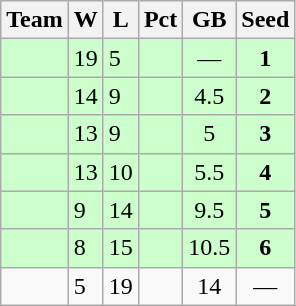<table class="wikitable">
<tr>
<th>Team</th>
<th>W</th>
<th>L</th>
<th>Pct</th>
<th>GB</th>
<th>Seed</th>
</tr>
<tr style="background: #ccffcc">
<td></td>
<td>19</td>
<td>5</td>
<td></td>
<td style="text-align: center">—</td>
<td style="text-align: center"><strong>1</strong></td>
</tr>
<tr style="background: #ccffcc">
<td></td>
<td>14</td>
<td>9</td>
<td></td>
<td style="text-align: center">4.5</td>
<td style="text-align: center"><strong>2</strong></td>
</tr>
<tr style="background: #ccffcc">
<td></td>
<td>13</td>
<td>9</td>
<td></td>
<td style="text-align: center">5</td>
<td style="text-align: center"><strong>3</strong></td>
</tr>
<tr style="background: #ccffcc">
<td></td>
<td>13</td>
<td>10</td>
<td></td>
<td style="text-align: center">5.5</td>
<td style="text-align: center"><strong>4</strong></td>
</tr>
<tr style="background: #ccffcc">
<td></td>
<td>9</td>
<td>14</td>
<td></td>
<td style="text-align: center">9.5</td>
<td style="text-align: center"><strong>5</strong></td>
</tr>
<tr style="background: #ccffcc">
<td></td>
<td>8</td>
<td>15</td>
<td></td>
<td style="text-align: center">10.5</td>
<td style="text-align: center"><strong>6</strong></td>
</tr>
<tr>
<td></td>
<td>5</td>
<td>19</td>
<td></td>
<td style="text-align: center">14</td>
<td style="text-align: center">—</td>
</tr>
</table>
